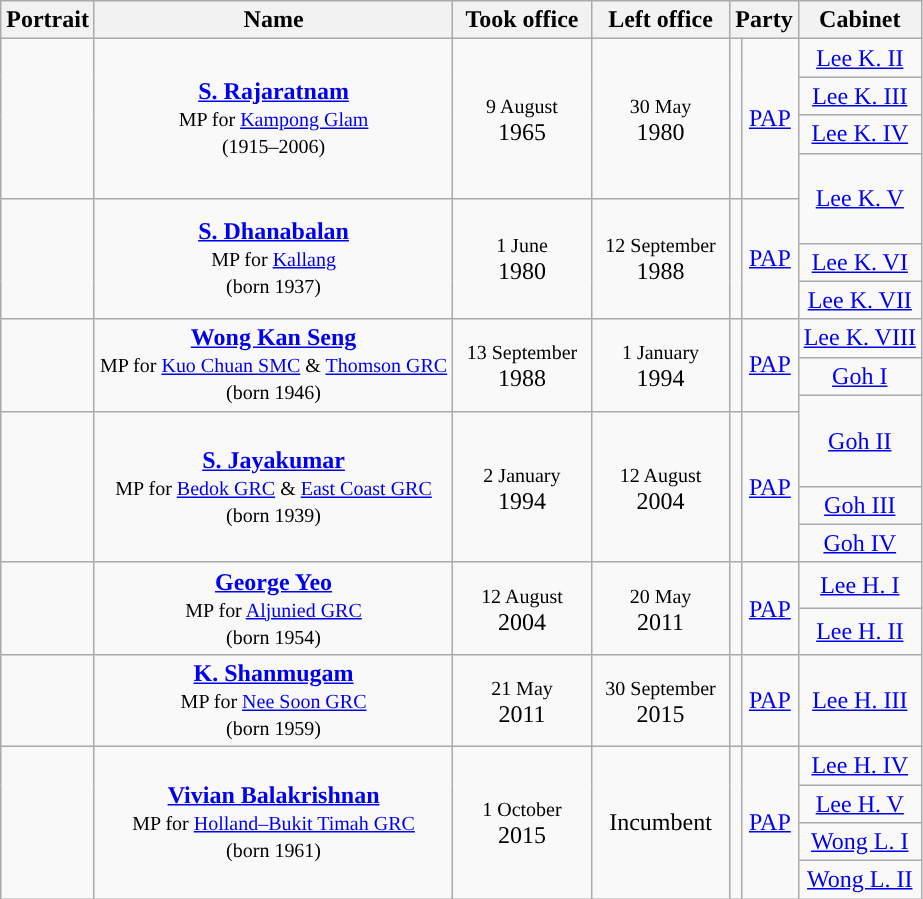<table class="wikitable" style="text-align:center; border:1px #aaf solid;">
<tr>
<th>Portrait</th>
<th>Name<br></th>
<th width="85">Took office</th>
<th width="85">Left office</th>
<th colspan="2">Party</th>
<th>Cabinet</th>
</tr>
<tr>
<td rowspan="4"></td>
<td rowspan="4"><strong><a href='#'>S. Rajaratnam</a></strong><br><small>MP for <a href='#'>Kampong Glam</a></small><br><small>(1915–2006)</small></td>
<td rowspan="4"><small>9 August</small><br>1965</td>
<td rowspan="4"><small>30 May</small><br>1980</td>
<td rowspan="4" style="background:"></td>
<td rowspan="4"><a href='#'>PAP</a></td>
<td><a href='#'>Lee K. II</a></td>
</tr>
<tr>
<td><a href='#'>Lee K. III</a></td>
</tr>
<tr>
<td><a href='#'>Lee K. IV</a></td>
</tr>
<tr style="height:30px;">
<td rowspan="2"><a href='#'>Lee K. V</a></td>
</tr>
<tr style="height:30px;">
<td rowspan="3"></td>
<td rowspan="3"><strong><a href='#'>S. Dhanabalan</a></strong><br><small>MP for <a href='#'>Kallang</a></small><br><small>(born 1937)</small></td>
<td rowspan="3"><small>1 June</small><br>1980</td>
<td rowspan="3"><small>12 September</small><br>1988</td>
<td rowspan="3" style="background:"></td>
<td rowspan="3"><a href='#'>PAP</a></td>
</tr>
<tr>
<td><a href='#'>Lee K. VI</a></td>
</tr>
<tr>
<td><a href='#'>Lee K. VII</a></td>
</tr>
<tr>
<td rowspan="3"></td>
<td rowspan="3"><strong><a href='#'>Wong Kan Seng</a></strong><br><small>MP for <a href='#'>Kuo Chuan SMC</a> & <a href='#'>Thomson GRC</a></small><br><small>(born 1946)</small></td>
<td rowspan="3"><small>13 September</small><br>1988</td>
<td rowspan="3"><small>1 January</small><br>1994</td>
<td rowspan="3" style="background:"></td>
<td rowspan="3"><a href='#'>PAP</a></td>
<td><a href='#'>Lee K. VIII</a></td>
</tr>
<tr>
<td><a href='#'>Goh I</a></td>
</tr>
<tr>
<td rowspan="2"><a href='#'>Goh II</a></td>
</tr>
<tr style="height:50px;">
<td rowspan="3"></td>
<td rowspan="3"><a href='#'><strong>S. Jayakumar</strong></a><br><small>MP for <a href='#'>Bedok GRC</a> & <a href='#'>East Coast GRC</a></small><br><small>(born 1939)</small></td>
<td rowspan="3"><small>2 January</small><br>1994</td>
<td rowspan="3"><small>12 August</small><br>2004</td>
<td rowspan="3" style="background:"></td>
<td rowspan="3"><a href='#'>PAP</a></td>
</tr>
<tr>
<td><a href='#'>Goh III</a></td>
</tr>
<tr>
<td><a href='#'>Goh IV</a></td>
</tr>
<tr>
<td rowspan="2"></td>
<td rowspan="2"><strong><a href='#'>George Yeo</a></strong><br><small>MP for <a href='#'>Aljunied GRC</a></small><br><small>(born 1954)</small></td>
<td rowspan="2"><small>12 August</small><br>2004</td>
<td rowspan="2"><small>20 May</small><br>2011</td>
<td rowspan="2" style="background:"></td>
<td rowspan="2"><a href='#'>PAP</a></td>
<td><a href='#'>Lee H. I</a></td>
</tr>
<tr>
<td><a href='#'>Lee H. II</a></td>
</tr>
<tr>
<td></td>
<td><strong><a href='#'>K. Shanmugam</a></strong><br><small>MP for <a href='#'>Nee Soon GRC</a></small><br><small>(born 1959)</small></td>
<td><small>21 May</small><br>2011</td>
<td><small>30 September</small><br>2015</td>
<td style="background:"></td>
<td><a href='#'>PAP</a></td>
<td><a href='#'>Lee H. III</a></td>
</tr>
<tr>
<td rowspan="4"></td>
<td rowspan="4"><strong><a href='#'>Vivian Balakrishnan</a></strong><br><small>MP for <a href='#'>Holland–Bukit Timah GRC</a></small><br><small>(born 1961)</small></td>
<td rowspan="4"><small>1 October</small><br>2015</td>
<td rowspan="4">Incumbent</td>
<td rowspan="4" style="background:"></td>
<td rowspan="4"><a href='#'>PAP</a></td>
<td><a href='#'>Lee H. IV</a></td>
</tr>
<tr>
<td><a href='#'>Lee H. V</a></td>
</tr>
<tr>
<td><a href='#'>Wong L. I</a></td>
</tr>
<tr>
<td><a href='#'>Wong L. II</a></td>
</tr>
</table>
